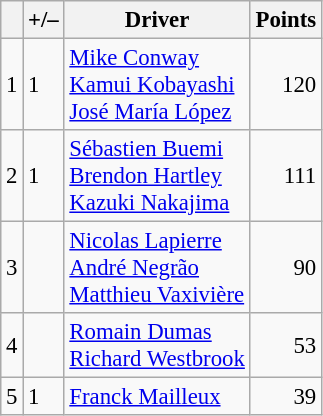<table class="wikitable" style="font-size: 95%;">
<tr>
<th scope="col"></th>
<th scope="col">+/–</th>
<th scope="col">Driver</th>
<th scope="col">Points</th>
</tr>
<tr>
<td align="center">1</td>
<td align="left"> 1</td>
<td> <a href='#'>Mike Conway</a><br> <a href='#'>Kamui Kobayashi</a><br> <a href='#'>José María López</a></td>
<td align="right">120</td>
</tr>
<tr>
<td align="center">2</td>
<td align="left"> 1</td>
<td> <a href='#'>Sébastien Buemi</a><br> <a href='#'>Brendon Hartley</a><br> <a href='#'>Kazuki Nakajima</a></td>
<td align="right">111</td>
</tr>
<tr>
<td align="center">3</td>
<td align="left"></td>
<td> <a href='#'>Nicolas Lapierre</a><br> <a href='#'>André Negrão</a><br> <a href='#'>Matthieu Vaxivière</a></td>
<td align="right">90</td>
</tr>
<tr>
<td align="center">4</td>
<td align="left"></td>
<td> <a href='#'>Romain Dumas</a><br> <a href='#'>Richard Westbrook</a></td>
<td align="right">53</td>
</tr>
<tr>
<td align="center">5</td>
<td align="left"> 1</td>
<td> <a href='#'>Franck Mailleux</a></td>
<td align="right">39</td>
</tr>
</table>
